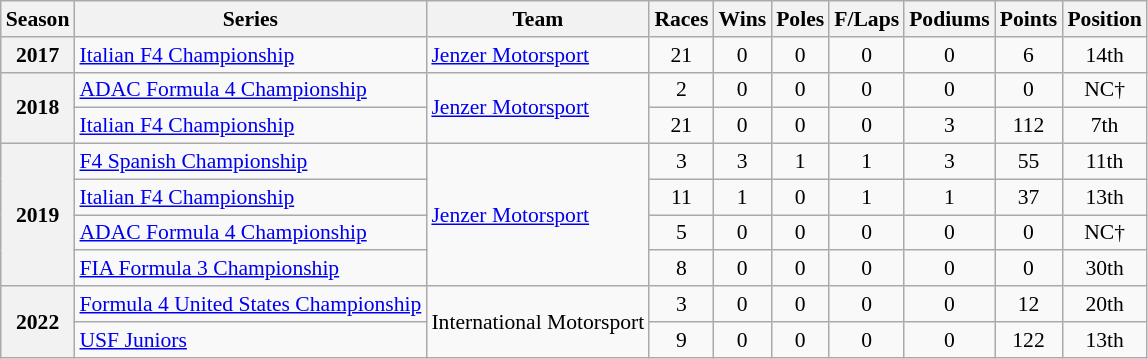<table class="wikitable" style="font-size: 90%; text-align:center">
<tr>
<th>Season</th>
<th>Series</th>
<th>Team</th>
<th>Races</th>
<th>Wins</th>
<th>Poles</th>
<th>F/Laps</th>
<th>Podiums</th>
<th>Points</th>
<th>Position</th>
</tr>
<tr>
<th>2017</th>
<td align=left><a href='#'>Italian F4 Championship</a></td>
<td align="left"><a href='#'>Jenzer Motorsport</a></td>
<td>21</td>
<td>0</td>
<td>0</td>
<td>0</td>
<td>0</td>
<td>6</td>
<td>14th</td>
</tr>
<tr>
<th rowspan=2>2018</th>
<td align=left><a href='#'>ADAC Formula 4 Championship</a></td>
<td rowspan="2" align=left><a href='#'>Jenzer Motorsport</a></td>
<td>2</td>
<td>0</td>
<td>0</td>
<td>0</td>
<td>0</td>
<td>0</td>
<td>NC†</td>
</tr>
<tr>
<td align=left><a href='#'>Italian F4 Championship</a></td>
<td>21</td>
<td>0</td>
<td>0</td>
<td>0</td>
<td>3</td>
<td>112</td>
<td>7th</td>
</tr>
<tr>
<th rowspan=4>2019</th>
<td align=left><a href='#'>F4 Spanish Championship</a></td>
<td rowspan="4" align=left><a href='#'>Jenzer Motorsport</a></td>
<td>3</td>
<td>3</td>
<td>1</td>
<td>1</td>
<td>3</td>
<td>55</td>
<td>11th</td>
</tr>
<tr>
<td align=left><a href='#'>Italian F4 Championship</a></td>
<td>11</td>
<td>1</td>
<td>0</td>
<td>1</td>
<td>1</td>
<td>37</td>
<td>13th</td>
</tr>
<tr>
<td align=left><a href='#'>ADAC Formula 4 Championship</a></td>
<td>5</td>
<td>0</td>
<td>0</td>
<td>0</td>
<td>0</td>
<td>0</td>
<td>NC†</td>
</tr>
<tr>
<td align=left><a href='#'>FIA Formula 3 Championship</a></td>
<td>8</td>
<td>0</td>
<td>0</td>
<td>0</td>
<td>0</td>
<td>0</td>
<td>30th</td>
</tr>
<tr>
<th rowspan="2">2022</th>
<td align=left><a href='#'>Formula 4 United States Championship</a></td>
<td rowspan="2" align="left">International Motorsport</td>
<td>3</td>
<td>0</td>
<td>0</td>
<td>0</td>
<td>0</td>
<td>12</td>
<td>20th</td>
</tr>
<tr>
<td align=left><a href='#'>USF Juniors</a></td>
<td>9</td>
<td>0</td>
<td>0</td>
<td>0</td>
<td>0</td>
<td>122</td>
<td>13th</td>
</tr>
</table>
